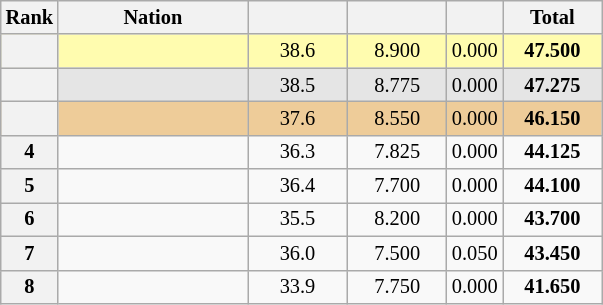<table class="wikitable sortable" style="text-align:center; font-size:85%">
<tr>
<th scope="col" style="width:25px;">Rank</th>
<th ! scope="col" style="width:120px;">Nation</th>
<th ! scope="col" style="width:60px;"></th>
<th ! scope="col" style="width:60px;"></th>
<th ! scope="col" style="width:30px;"></th>
<th ! scope="col" style="width:60px;">Total</th>
</tr>
<tr bgcolor=fffcaf>
<th scope=row></th>
<td align=left></td>
<td>38.6</td>
<td>8.900</td>
<td>0.000</td>
<td><strong>47.500</strong></td>
</tr>
<tr bgcolor=e5e5e5>
<th scope=row></th>
<td align=left></td>
<td>38.5</td>
<td>8.775</td>
<td>0.000</td>
<td><strong>47.275</strong></td>
</tr>
<tr bgcolor=eecc99>
<th scope=row></th>
<td align=left></td>
<td>37.6</td>
<td>8.550</td>
<td>0.000</td>
<td><strong>46.150</strong></td>
</tr>
<tr>
<th scope=row>4</th>
<td align=left></td>
<td>36.3</td>
<td>7.825</td>
<td>0.000</td>
<td><strong>44.125</strong></td>
</tr>
<tr>
<th scope=row>5</th>
<td align=left></td>
<td>36.4</td>
<td>7.700</td>
<td>0.000</td>
<td><strong>44.100</strong></td>
</tr>
<tr>
<th scope=row>6</th>
<td align=left></td>
<td>35.5</td>
<td>8.200</td>
<td>0.000</td>
<td><strong>43.700</strong></td>
</tr>
<tr>
<th scope=row>7</th>
<td align=left></td>
<td>36.0</td>
<td>7.500</td>
<td>0.050</td>
<td><strong>43.450</strong></td>
</tr>
<tr>
<th scope=row>8</th>
<td align=left></td>
<td>33.9</td>
<td>7.750</td>
<td>0.000</td>
<td><strong>41.650</strong></td>
</tr>
</table>
